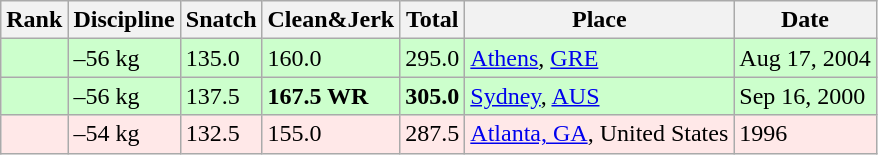<table class="wikitable">
<tr>
<th>Rank</th>
<th>Discipline</th>
<th>Snatch</th>
<th>Clean&Jerk</th>
<th>Total</th>
<th>Place</th>
<th>Date</th>
</tr>
<tr bgcolor=#CCFFCC>
<td></td>
<td>–56 kg</td>
<td>135.0</td>
<td>160.0</td>
<td>295.0</td>
<td><a href='#'>Athens</a>, <a href='#'>GRE</a></td>
<td>Aug 17, 2004</td>
</tr>
<tr bgcolor=#CCFFCC>
<td></td>
<td>–56 kg</td>
<td>137.5</td>
<td><strong>167.5 WR</strong></td>
<td><strong>305.0</strong></td>
<td><a href='#'>Sydney</a>, <a href='#'>AUS</a></td>
<td>Sep 16, 2000</td>
</tr>
<tr bgcolor=#FFE8E8>
<td></td>
<td>–54 kg</td>
<td>132.5</td>
<td>155.0</td>
<td>287.5</td>
<td><a href='#'>Atlanta, GA</a>, United States</td>
<td>1996</td>
</tr>
</table>
